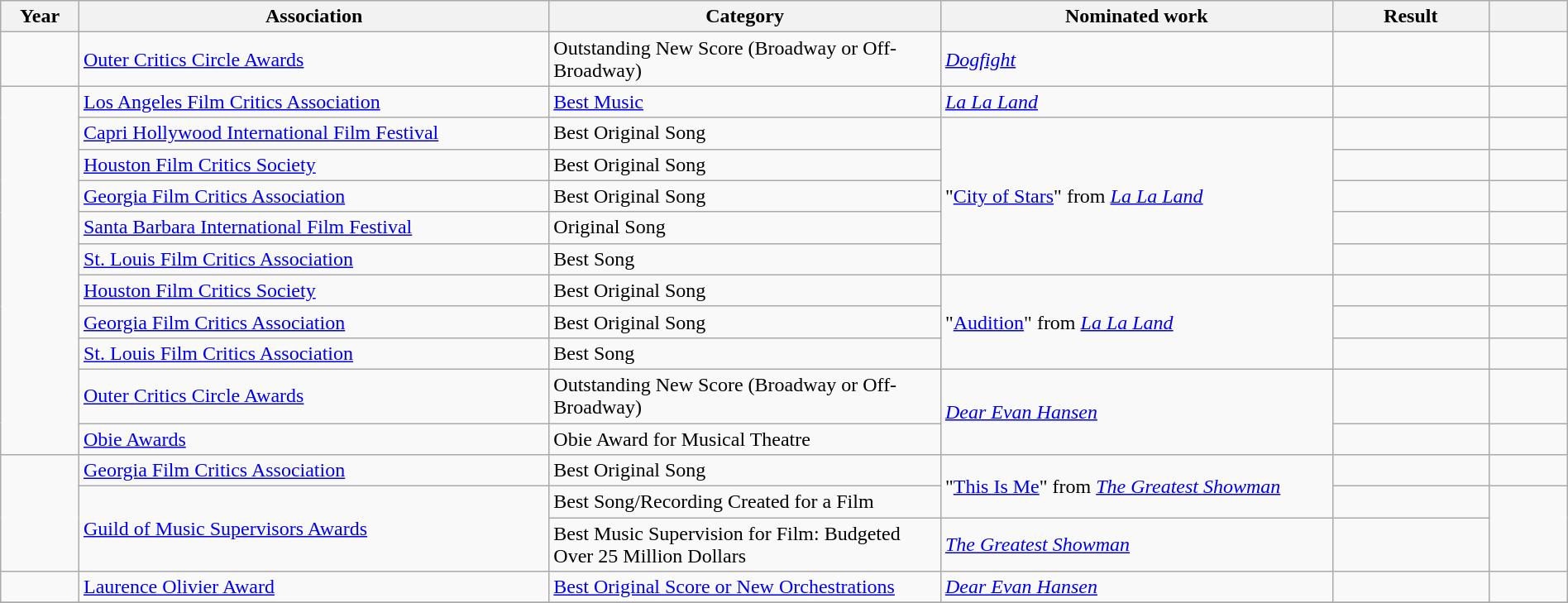<table class="wikitable" style="width:100%;">
<tr>
<th width=5%>Year</th>
<th style="width:30%;">Association</th>
<th style="width:25%;">Category</th>
<th style="width:25%;">Nominated work</th>
<th style="width:10%;">Result</th>
<th width=5%></th>
</tr>
<tr>
<td></td>
<td><a href='#'>Outer Critics Circle Awards</a></td>
<td>Outstanding New Score (Broadway or Off-Broadway)</td>
<td><em><a href='#'>Dogfight</a></em></td>
<td></td>
<td align="center"></td>
</tr>
<tr>
<td rowspan="11"></td>
<td><a href='#'>Los Angeles Film Critics Association</a></td>
<td><a href='#'>Best Music</a> </td>
<td><em><a href='#'>La La Land</a></em></td>
<td></td>
<td align="center"></td>
</tr>
<tr>
<td><a href='#'>Capri Hollywood International Film Festival</a></td>
<td>Best Original Song</td>
<td rowspan="5">"<a href='#'>City of Stars</a>" from <em><a href='#'>La La Land</a></em></td>
<td></td>
<td align="center"></td>
</tr>
<tr>
<td><a href='#'>Houston Film Critics Society</a></td>
<td>Best Original Song</td>
<td></td>
<td align="center"></td>
</tr>
<tr>
<td><a href='#'>Georgia Film Critics Association</a></td>
<td>Best Original Song</td>
<td></td>
<td align="center"></td>
</tr>
<tr>
<td><a href='#'>Santa Barbara International Film Festival</a></td>
<td>Original Song</td>
<td></td>
<td align="center"></td>
</tr>
<tr>
<td><a href='#'>St. Louis Film Critics Association</a></td>
<td>Best Song</td>
<td></td>
<td align="center"></td>
</tr>
<tr>
<td><a href='#'>Houston Film Critics Society</a></td>
<td>Best Original Song</td>
<td rowspan="3">"<a href='#'>Audition</a>" from <em><a href='#'>La La Land</a></em></td>
<td></td>
<td align="center"></td>
</tr>
<tr>
<td><a href='#'>Georgia Film Critics Association</a></td>
<td>Best Original Song</td>
<td></td>
<td align="center"></td>
</tr>
<tr>
<td><a href='#'>St. Louis Film Critics Association</a></td>
<td>Best Song</td>
<td></td>
<td align="center"></td>
</tr>
<tr>
<td><a href='#'>Outer Critics Circle Awards</a></td>
<td>Outstanding New Score (Broadway or Off-Broadway)</td>
<td rowspan="2"><em><a href='#'>Dear Evan Hansen</a></em></td>
<td></td>
<td align="center"></td>
</tr>
<tr>
<td><a href='#'>Obie Awards</a></td>
<td>Obie Award for Musical Theatre</td>
<td></td>
<td align="center"></td>
</tr>
<tr>
<td rowspan="3"></td>
<td><a href='#'>Georgia Film Critics Association</a></td>
<td>Best Original Song</td>
<td rowspan="2">"<a href='#'>This Is Me</a>" from <em><a href='#'>The Greatest Showman</a></em></td>
<td></td>
<td style="text-align:center;"></td>
</tr>
<tr>
<td rowspan="2"><a href='#'>Guild of Music Supervisors Awards</a></td>
<td>Best Song/Recording Created for a Film</td>
<td></td>
<td rowspan="2" style="text-align:center;"></td>
</tr>
<tr>
<td>Best Music Supervision for Film: Budgeted Over 25 Million Dollars</td>
<td><em><a href='#'>The Greatest Showman</a></em></td>
<td></td>
</tr>
<tr>
<td></td>
<td><a href='#'>Laurence Olivier Award</a></td>
<td><a href='#'>Best Original Score or New Orchestrations</a></td>
<td><em><a href='#'>Dear Evan Hansen</a></em></td>
<td></td>
<td align="center"></td>
</tr>
<tr>
</tr>
</table>
